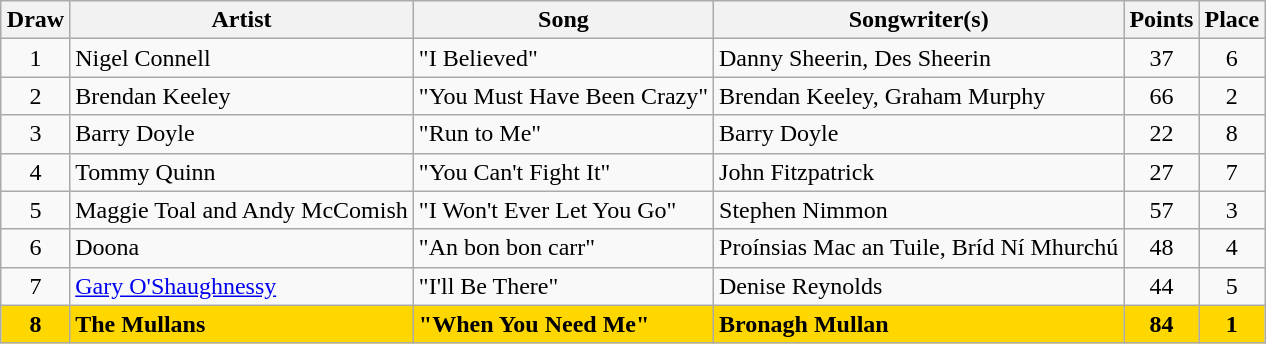<table class="sortable wikitable" style="margin: 1em auto 1em auto; text-align:center">
<tr>
<th>Draw</th>
<th>Artist</th>
<th>Song</th>
<th>Songwriter(s)</th>
<th>Points</th>
<th>Place</th>
</tr>
<tr>
<td>1</td>
<td align="left">Nigel Connell</td>
<td align="left">"I Believed"</td>
<td align="left">Danny Sheerin, Des Sheerin</td>
<td>37</td>
<td>6</td>
</tr>
<tr>
<td>2</td>
<td align="left">Brendan Keeley</td>
<td align="left">"You Must Have Been Crazy"</td>
<td align="left">Brendan Keeley, Graham Murphy</td>
<td>66</td>
<td>2</td>
</tr>
<tr>
<td>3</td>
<td align="left">Barry Doyle</td>
<td align="left">"Run to Me"</td>
<td align="left">Barry Doyle</td>
<td>22</td>
<td>8</td>
</tr>
<tr>
<td>4</td>
<td align="left">Tommy Quinn</td>
<td align="left">"You Can't Fight It"</td>
<td align="left">John Fitzpatrick</td>
<td>27</td>
<td>7</td>
</tr>
<tr>
<td>5</td>
<td align="left">Maggie Toal and Andy McComish</td>
<td align="left">"I Won't Ever Let You Go"</td>
<td align="left">Stephen Nimmon</td>
<td>57</td>
<td>3</td>
</tr>
<tr>
<td>6</td>
<td align="left">Doona</td>
<td align="left">"An bon bon carr"</td>
<td align="left">Proínsias Mac an Tuile, Bríd Ní Mhurchú</td>
<td>48</td>
<td>4</td>
</tr>
<tr>
<td>7</td>
<td align="left"><a href='#'>Gary O'Shaughnessy</a></td>
<td align="left">"I'll Be There"</td>
<td align="left">Denise Reynolds</td>
<td>44</td>
<td>5</td>
</tr>
<tr bgcolor="gold">
<td><strong>8</strong></td>
<td align="left"><strong>The Mullans</strong></td>
<td align="left"><strong>"When You Need Me"</strong></td>
<td align="left"><strong>Bronagh Mullan</strong></td>
<td><strong>84</strong></td>
<td><strong>1</strong></td>
</tr>
</table>
